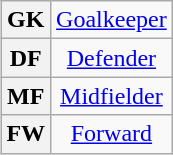<table class="wikitable plainrowheaders" style="text-align:center;margin-left:1em;float:right">
<tr>
<th>GK</th>
<td><a href='#'>Goalkeeper</a></td>
</tr>
<tr>
<th>DF</th>
<td><a href='#'>Defender</a></td>
</tr>
<tr>
<th>MF</th>
<td><a href='#'>Midfielder</a></td>
</tr>
<tr>
<th>FW</th>
<td><a href='#'>Forward</a></td>
</tr>
</table>
